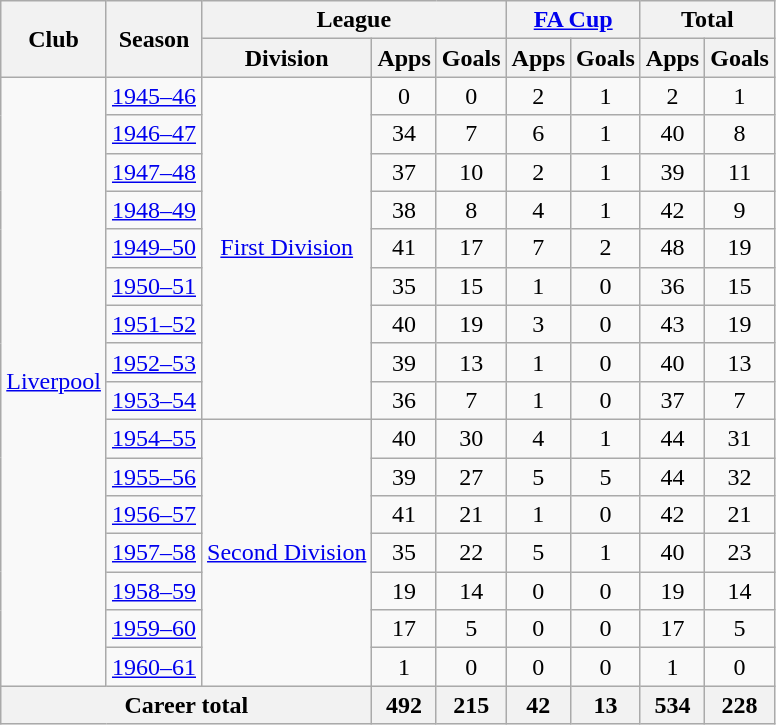<table class="wikitable" style="text-align:center">
<tr>
<th rowspan="2">Club</th>
<th rowspan="2">Season</th>
<th colspan="3">League</th>
<th colspan="2"><a href='#'>FA Cup</a></th>
<th colspan="2">Total</th>
</tr>
<tr>
<th>Division</th>
<th>Apps</th>
<th>Goals</th>
<th>Apps</th>
<th>Goals</th>
<th>Apps</th>
<th>Goals</th>
</tr>
<tr>
<td rowspan="16"><a href='#'>Liverpool</a></td>
<td><a href='#'>1945–46</a></td>
<td rowspan="9"><a href='#'>First Division</a></td>
<td>0</td>
<td>0</td>
<td>2</td>
<td>1</td>
<td>2</td>
<td>1</td>
</tr>
<tr>
<td><a href='#'>1946–47</a></td>
<td>34</td>
<td>7</td>
<td>6</td>
<td>1</td>
<td>40</td>
<td>8</td>
</tr>
<tr>
<td><a href='#'>1947–48</a></td>
<td>37</td>
<td>10</td>
<td>2</td>
<td>1</td>
<td>39</td>
<td>11</td>
</tr>
<tr>
<td><a href='#'>1948–49</a></td>
<td>38</td>
<td>8</td>
<td>4</td>
<td>1</td>
<td>42</td>
<td>9</td>
</tr>
<tr>
<td><a href='#'>1949–50</a></td>
<td>41</td>
<td>17</td>
<td>7</td>
<td>2</td>
<td>48</td>
<td>19</td>
</tr>
<tr>
<td><a href='#'>1950–51</a></td>
<td>35</td>
<td>15</td>
<td>1</td>
<td>0</td>
<td>36</td>
<td>15</td>
</tr>
<tr>
<td><a href='#'>1951–52</a></td>
<td>40</td>
<td>19</td>
<td>3</td>
<td>0</td>
<td>43</td>
<td>19</td>
</tr>
<tr>
<td><a href='#'>1952–53</a></td>
<td>39</td>
<td>13</td>
<td>1</td>
<td>0</td>
<td>40</td>
<td>13</td>
</tr>
<tr>
<td><a href='#'>1953–54</a></td>
<td>36</td>
<td>7</td>
<td>1</td>
<td>0</td>
<td>37</td>
<td>7</td>
</tr>
<tr>
<td><a href='#'>1954–55</a></td>
<td rowspan="7"><a href='#'>Second Division</a></td>
<td>40</td>
<td>30</td>
<td>4</td>
<td>1</td>
<td>44</td>
<td>31</td>
</tr>
<tr>
<td><a href='#'>1955–56</a></td>
<td>39</td>
<td>27</td>
<td>5</td>
<td>5</td>
<td>44</td>
<td>32</td>
</tr>
<tr>
<td><a href='#'>1956–57</a></td>
<td>41</td>
<td>21</td>
<td>1</td>
<td>0</td>
<td>42</td>
<td>21</td>
</tr>
<tr>
<td><a href='#'>1957–58</a></td>
<td>35</td>
<td>22</td>
<td>5</td>
<td>1</td>
<td>40</td>
<td>23</td>
</tr>
<tr>
<td><a href='#'>1958–59</a></td>
<td>19</td>
<td>14</td>
<td>0</td>
<td>0</td>
<td>19</td>
<td>14</td>
</tr>
<tr>
<td><a href='#'>1959–60</a></td>
<td>17</td>
<td>5</td>
<td>0</td>
<td>0</td>
<td>17</td>
<td>5</td>
</tr>
<tr>
<td><a href='#'>1960–61</a></td>
<td>1</td>
<td>0</td>
<td>0</td>
<td>0</td>
<td>1</td>
<td>0</td>
</tr>
<tr>
<th colspan="3">Career total</th>
<th>492</th>
<th>215</th>
<th>42</th>
<th>13</th>
<th>534</th>
<th>228</th>
</tr>
</table>
